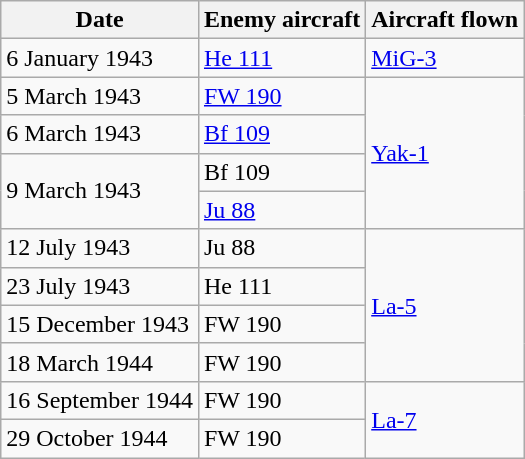<table class="wikitable">
<tr>
<th>Date</th>
<th>Enemy aircraft</th>
<th>Aircraft flown</th>
</tr>
<tr>
<td>6 January 1943</td>
<td><a href='#'>He 111</a></td>
<td><a href='#'>MiG-3</a></td>
</tr>
<tr>
<td>5 March 1943</td>
<td><a href='#'>FW 190</a></td>
<td rowspan="4"><a href='#'>Yak-1</a></td>
</tr>
<tr>
<td>6 March 1943</td>
<td><a href='#'>Bf 109</a></td>
</tr>
<tr>
<td rowspan="2">9 March 1943</td>
<td>Bf 109</td>
</tr>
<tr>
<td><a href='#'>Ju 88</a></td>
</tr>
<tr>
<td>12 July 1943</td>
<td>Ju 88</td>
<td rowspan="4"><a href='#'>La-5</a></td>
</tr>
<tr>
<td>23 July 1943</td>
<td>He 111</td>
</tr>
<tr>
<td>15 December 1943</td>
<td>FW 190</td>
</tr>
<tr>
<td>18 March 1944</td>
<td>FW 190</td>
</tr>
<tr>
<td>16 September 1944</td>
<td>FW 190</td>
<td rowspan="2"><a href='#'>La-7</a></td>
</tr>
<tr>
<td>29 October 1944</td>
<td>FW 190</td>
</tr>
</table>
